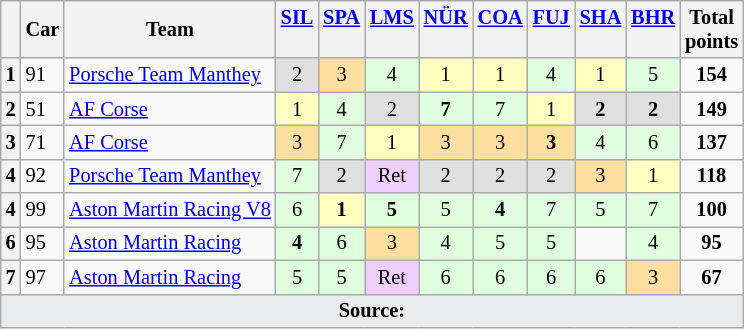<table class="wikitable" style="font-size: 85%; text-align:center;">
<tr valign="top">
<th valign=middle></th>
<th valign=middle>Car</th>
<th valign=middle>Team</th>
<th><a href='#'>SIL</a><br></th>
<th><a href='#'>SPA</a><br></th>
<th><a href='#'>LMS</a><br></th>
<th><a href='#'>NÜR</a><br></th>
<th><a href='#'>COA</a><br></th>
<th><a href='#'>FUJ</a><br></th>
<th><a href='#'>SHA</a><br></th>
<th><a href='#'>BHR</a><br></th>
<th valign=middle>Total<br>points</th>
</tr>
<tr>
<th>1</th>
<td align=left>91</td>
<td align=left> <a href='#'>Porsche Team Manthey</a></td>
<td style="background:#DFDFDF;">2</td>
<td style="background:#FFDF9F;">3</td>
<td style="background:#DFFFDF;">4</td>
<td style="background:#FFFFBF;">1</td>
<td style="background:#FFFFBF;">1</td>
<td style="background:#DFFFDF;">4</td>
<td style="background:#FFFFBF;">1</td>
<td style="background:#DFFFDF;">5</td>
<td><strong>154</strong></td>
</tr>
<tr>
<th>2</th>
<td align=left>51</td>
<td align=left> <a href='#'>AF Corse</a></td>
<td style="background:#FFFFBF;">1</td>
<td style="background:#DFFFDF;">4</td>
<td style="background:#DFDFDF;">2</td>
<td style="background:#DFFFDF;"><strong>7</strong></td>
<td style="background:#DFFFDF;">7</td>
<td style="background:#FFFFBF;">1</td>
<td style="background:#DFDFDF;"><strong>2</strong></td>
<td style="background:#DFDFDF;"><strong>2</strong></td>
<td><strong>149</strong></td>
</tr>
<tr>
<th>3</th>
<td align=left>71</td>
<td align=left> <a href='#'>AF Corse</a></td>
<td style="background:#FFDF9F;">3</td>
<td style="background:#DFFFDF;">7</td>
<td style="background:#FFFFBF;">1</td>
<td style="background:#FFDF9F;">3</td>
<td style="background:#FFDF9F;">3</td>
<td style="background:#FFDF9F;"><strong>3</strong></td>
<td style="background:#DFFFDF;">4</td>
<td style="background:#DFFFDF;">6</td>
<td><strong>137</strong></td>
</tr>
<tr>
<th>4</th>
<td align=left>92</td>
<td align=left> <a href='#'>Porsche Team Manthey</a></td>
<td style="background:#DFFFDF;">7</td>
<td style="background:#DFDFDF;">2</td>
<td style="background:#EFCFFF;">Ret</td>
<td style="background:#DFDFDF;">2</td>
<td style="background:#DFDFDF;">2</td>
<td style="background:#DFDFDF;">2</td>
<td style="background:#FFDF9F;">3</td>
<td style="background:#FFFFBF;">1</td>
<td><strong>118</strong></td>
</tr>
<tr>
<th>4</th>
<td align=left>99</td>
<td align=left> <a href='#'>Aston Martin Racing V8</a></td>
<td style="background:#DFFFDF;">6</td>
<td style="background:#FFFFBF;"><strong>1</strong></td>
<td style="background:#DFFFDF;"><strong>5</strong></td>
<td style="background:#DFFFDF;">5</td>
<td style="background:#DFFFDF;"><strong>4</strong></td>
<td style="background:#DFFFDF;">7</td>
<td style="background:#DFFFDF;">5</td>
<td style="background:#DFFFDF;">7</td>
<td><strong>100</strong></td>
</tr>
<tr>
<th>6</th>
<td align=left>95</td>
<td align=left> <a href='#'>Aston Martin Racing</a></td>
<td style="background:#DFFFDF;"><strong>4</strong></td>
<td style="background:#DFFFDF;">6</td>
<td style="background:#FFDF9F;">3</td>
<td style="background:#DFFFDF;">4</td>
<td style="background:#DFFFDF;">5</td>
<td style="background:#DFFFDF;">5</td>
<td></td>
<td style="background:#DFFFDF;">4</td>
<td><strong>95</strong></td>
</tr>
<tr>
<th>7</th>
<td align=left>97</td>
<td align=left> <a href='#'>Aston Martin Racing</a></td>
<td style="background:#DFFFDF;">5</td>
<td style="background:#DFFFDF;">5</td>
<td style="background:#EFCFFF;">Ret</td>
<td style="background:#DFFFDF;">6</td>
<td style="background:#DFFFDF;">6</td>
<td style="background:#DFFFDF;">6</td>
<td style="background:#DFFFDF;">6</td>
<td style="background:#FFDF9F;">3</td>
<td><strong>67</strong></td>
</tr>
<tr class="sortbottom">
<td colspan="12" style="background-color:#EAECF0;text-align:center"><strong>Source:</strong></td>
</tr>
</table>
